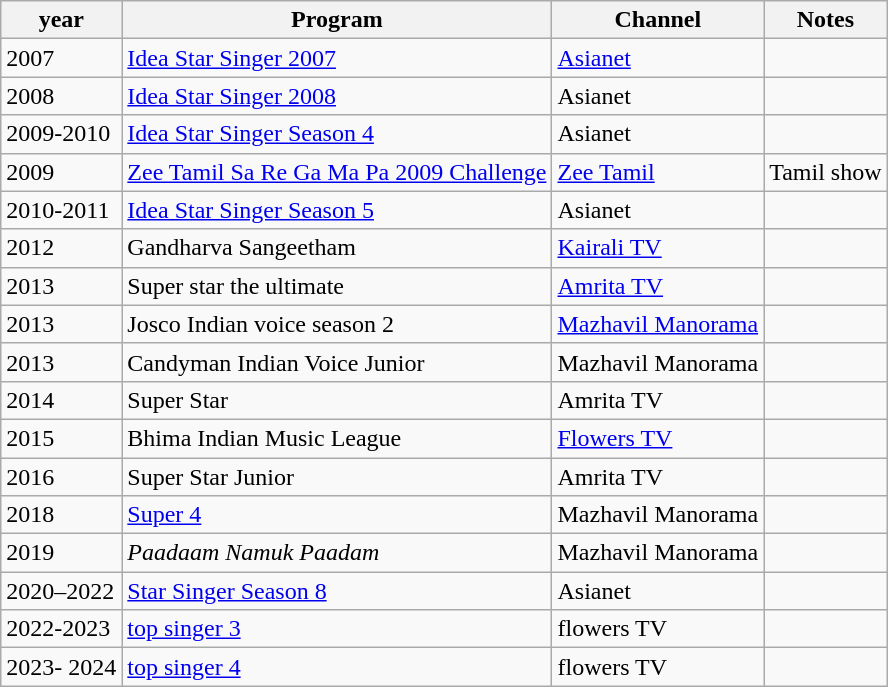<table class="wikitable sortable">
<tr>
<th>year</th>
<th>Program</th>
<th>Channel</th>
<th>Notes</th>
</tr>
<tr>
<td>2007</td>
<td><a href='#'>Idea Star Singer 2007</a></td>
<td><a href='#'>Asianet</a></td>
<td></td>
</tr>
<tr>
<td>2008</td>
<td><a href='#'>Idea Star Singer 2008</a></td>
<td>Asianet</td>
<td></td>
</tr>
<tr>
<td>2009-2010</td>
<td><a href='#'>Idea Star Singer Season 4</a></td>
<td>Asianet</td>
<td></td>
</tr>
<tr>
<td>2009</td>
<td><a href='#'>Zee Tamil Sa Re Ga Ma Pa 2009 Challenge</a></td>
<td><a href='#'>Zee Tamil</a></td>
<td>Tamil show</td>
</tr>
<tr>
<td>2010-2011</td>
<td><a href='#'>Idea Star Singer Season 5</a></td>
<td>Asianet</td>
<td></td>
</tr>
<tr>
<td>2012</td>
<td>Gandharva Sangeetham</td>
<td><a href='#'>Kairali TV</a></td>
<td></td>
</tr>
<tr>
<td>2013</td>
<td>Super star the ultimate</td>
<td><a href='#'>Amrita TV</a></td>
<td></td>
</tr>
<tr>
<td>2013</td>
<td>Josco Indian voice season 2</td>
<td><a href='#'>Mazhavil Manorama</a></td>
<td></td>
</tr>
<tr>
<td>2013</td>
<td>Candyman Indian Voice Junior</td>
<td>Mazhavil Manorama</td>
<td></td>
</tr>
<tr>
<td>2014</td>
<td>Super Star</td>
<td>Amrita TV</td>
<td></td>
</tr>
<tr>
<td>2015</td>
<td>Bhima Indian Music League</td>
<td><a href='#'>Flowers TV</a></td>
<td></td>
</tr>
<tr>
<td>2016</td>
<td>Super Star Junior</td>
<td>Amrita TV</td>
<td></td>
</tr>
<tr>
<td>2018</td>
<td><a href='#'>Super 4</a></td>
<td>Mazhavil Manorama</td>
<td></td>
</tr>
<tr>
<td>2019</td>
<td><em>Paadaam Namuk Paadam</em></td>
<td>Mazhavil Manorama</td>
<td></td>
</tr>
<tr>
<td>2020–2022</td>
<td><a href='#'>Star Singer Season 8</a></td>
<td>Asianet</td>
<td></td>
</tr>
<tr>
<td>2022-2023</td>
<td><a href='#'>top singer 3</a></td>
<td>flowers TV</td>
<td></td>
</tr>
<tr>
<td>2023- 2024</td>
<td><a href='#'>top singer 4</a></td>
<td>flowers TV</td>
<td></td>
</tr>
</table>
